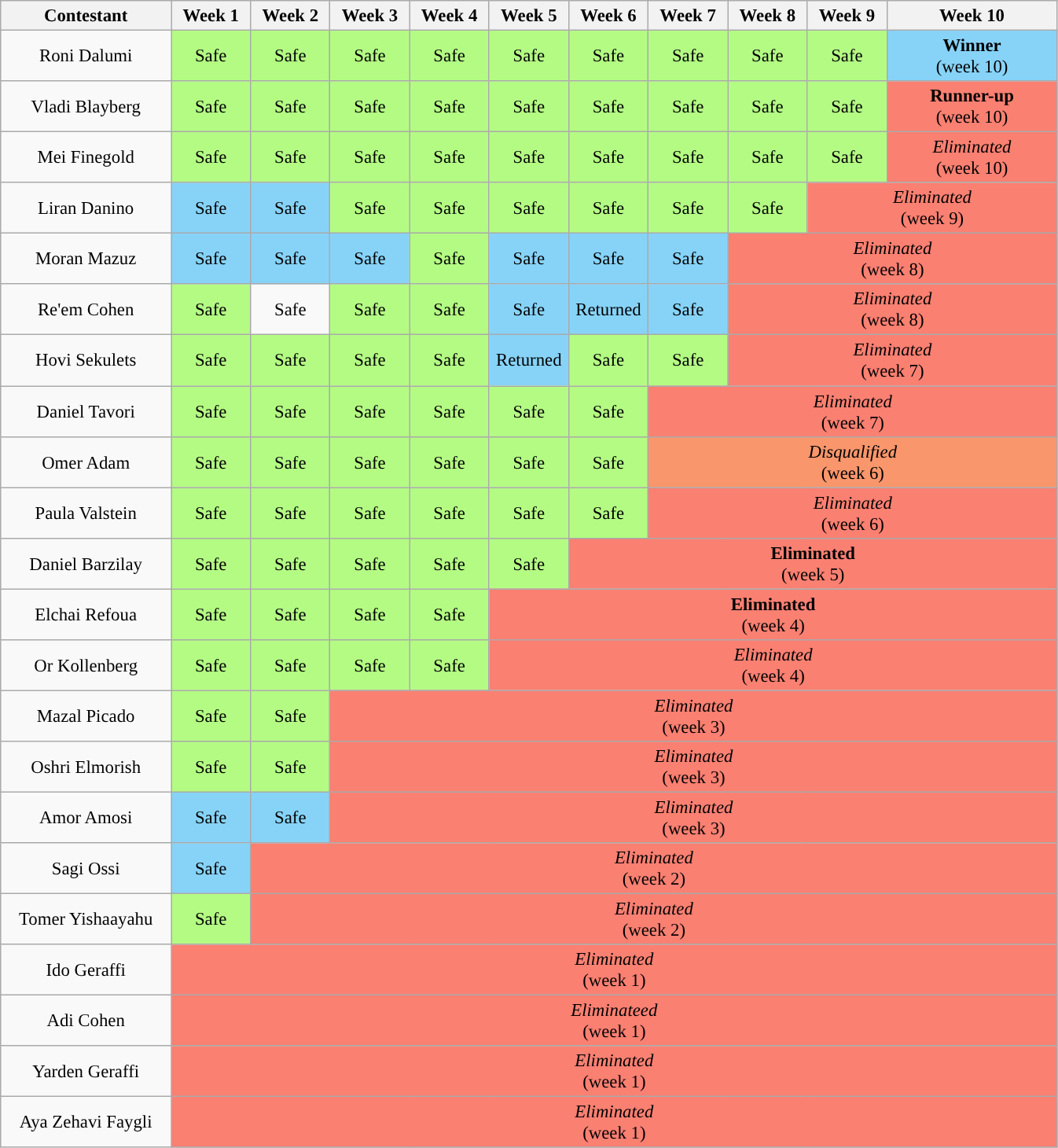<table class="wikitable" style="text-align:center; font-size:95%">
<tr>
<th style="width:15%">Contestant</th>
<th style="width:7%">Week 1</th>
<th style="width:7%">Week 2</th>
<th style="width:7%">Week 3</th>
<th style="width:7%">Week 4</th>
<th style="width:7%">Week 5</th>
<th style="width:7%">Week 6</th>
<th style="width:7%">Week 7</th>
<th style="width:7%">Week 8</th>
<th style="width:7%">Week 9</th>
<th style="width:15%">Week 10</th>
</tr>
<tr>
<td>Roni Dalumi</td>
<td style="background:#B4FB84">Safe</td>
<td style="background:#B4FB84">Safe</td>
<td style="background:#B4FB84">Safe</td>
<td style="background:#B4FB84">Safe</td>
<td style="background:#B4FB84">Safe</td>
<td style="background:#B4FB84">Safe</td>
<td style="background:#B4FB84">Safe</td>
<td style="background:#B4FB84">Safe</td>
<td style="background:#B4FB84">Safe</td>
<td style="background:#87D3F8" colspan=1><strong>Winner</strong><br>(week 10)</td>
</tr>
<tr>
<td>Vladi Blayberg</td>
<td style="background:#B4FB84">Safe</td>
<td style="background:#B4FB84">Safe</td>
<td style="background:#B4FB84">Safe</td>
<td style="background:#B4FB84">Safe</td>
<td style="background:#B4FB84">Safe</td>
<td style="background:#B4FB84">Safe</td>
<td style="background:#B4FB84">Safe</td>
<td style="background:#B4FB84">Safe</td>
<td style="background:#B4FB84">Safe</td>
<td style="background:#FA8072" colspan=1><strong>Runner-up</strong><br>(week 10)</td>
</tr>
<tr>
<td>Mei Finegold</td>
<td style="background:#B4FB84">Safe</td>
<td style="background:#B4FB84">Safe</td>
<td style="background:#B4FB84">Safe</td>
<td style="background:#B4FB84">Safe</td>
<td style="background:#B4FB84">Safe</td>
<td style="background:#B4FB84">Safe</td>
<td style="background:#B4FB84">Safe</td>
<td style="background:#B4FB84">Safe</td>
<td style="background:#B4FB84">Safe</td>
<td style="background:#FA8072" colspan=1><em>Eliminated</em><br>(week 10)</td>
</tr>
<tr>
<td>Liran Danino</td>
<td style="background:#87D3F8">Safe</td>
<td style="background:#87D3F8">Safe</td>
<td style="background:#B4FB84">Safe</td>
<td style="background:#B4FB84">Safe</td>
<td style="background:#B4FB84">Safe</td>
<td style="background:#B4FB84">Safe</td>
<td style="background:#B4FB84">Safe</td>
<td style="background:#B4FB84">Safe</td>
<td style="background:#FA8072" colspan=3><em>Eliminated</em><br>(week 9)</td>
</tr>
<tr>
<td>Moran Mazuz</td>
<td style="background:#87D3F8">Safe</td>
<td style="background:#87D3F8">Safe</td>
<td style="background:#87D3F8">Safe</td>
<td style="background:#B4FB84">Safe</td>
<td style="background:#87D3F8">Safe</td>
<td style="background:#87D3F8">Safe</td>
<td style="background:#87D3F8">Safe</td>
<td style="background:#FA8072" colspan=4><em>Eliminated</em><br>(week 8)</td>
</tr>
<tr>
<td>Re'em Cohen</td>
<td style="background:#B4FB84">Safe</td>
<td style="background:">Safe</td>
<td style="background:#B4FB84">Safe</td>
<td style="background:#B4FB84">Safe</td>
<td style="background:#87D3F8">Safe</td>
<td style="background:#87D3F8">Returned</td>
<td style="background:#87D3F8">Safe</td>
<td style="background:#FA8072" colspan=4><em>Eliminated</em><br>(week 8)</td>
</tr>
<tr>
<td>Hovi Sekulets</td>
<td style="background:#B4FB84">Safe</td>
<td style="background:#B4FB84">Safe</td>
<td style="background:#B4FB84">Safe</td>
<td style="background:#B4FB84">Safe</td>
<td style="background:#87D3F8">Returned</td>
<td style="background:#B4FB84">Safe</td>
<td style="background:#B4FB84">Safe</td>
<td style="background:#FA8072" colspan=5><em>Eliminated</em><br>(week 7)</td>
</tr>
<tr>
<td>Daniel Tavori</td>
<td style="background:#B4FB84">Safe</td>
<td style="background:#B4FB84">Safe</td>
<td style="background:#B4FB84">Safe</td>
<td style="background:#B4FB84">Safe</td>
<td style="background:#B4FB84">Safe</td>
<td style="background:#B4FB84">Safe</td>
<td style="background:#FA8072" colspan=5><em>Eliminated</em><br>(week 7)</td>
</tr>
<tr>
<td>Omer Adam</td>
<td style="background:#B4FB84">Safe</td>
<td style="background:#B4FB84">Safe</td>
<td style="background:#B4FB84">Safe</td>
<td style="background:#B4FB84">Safe</td>
<td style="background:#B4FB84">Safe</td>
<td style="background:#B4FB84">Safe</td>
<td style="background:#F9966B"  colspan=6><em>Disqualified</em><br>(week 6)</td>
</tr>
<tr>
<td>Paula Valstein</td>
<td style="background:#B4FB84">Safe</td>
<td style="background:#B4FB84">Safe</td>
<td style="background:#B4FB84">Safe</td>
<td style="background:#B4FB84">Safe</td>
<td style="background:#B4FB84">Safe</td>
<td style="background:#B4FB84">Safe</td>
<td style="background:#FA8072" colspan=6><em>Eliminated</em><br>(week 6)</td>
</tr>
<tr>
<td>Daniel Barzilay</td>
<td style="background:#B4FB84">Safe</td>
<td style="background:#B4FB84">Safe</td>
<td style="background:#B4FB84">Safe</td>
<td style="background:#B4FB84">Safe</td>
<td style="background:#B4FB84">Safe</td>
<td style="background:#FA8072" colspan=6><strong>Eliminated</strong><br>(week 5)</td>
</tr>
<tr>
<td>Elchai Refoua</td>
<td style="background:#B4FB84">Safe</td>
<td style="background:#B4FB84">Safe</td>
<td style="background:#B4FB84">Safe</td>
<td style="background:#B4FB84">Safe</td>
<td style="background:#FA8072" colspan=7><strong>Eliminated</strong><br>(week 4)</td>
</tr>
<tr>
<td>Or Kollenberg</td>
<td style="background:#B4FB84">Safe</td>
<td style="background:#B4FB84">Safe</td>
<td style="background:#B4FB84">Safe</td>
<td style="background:#B4FB84">Safe</td>
<td style="background:#FA8072"  colspan=7><em>Eliminated</em><br>(week 4)</td>
</tr>
<tr>
<td>Mazal Picado</td>
<td style="background:#B4FB84">Safe</td>
<td style="background:#B4FB84">Safe</td>
<td style="background:#FA8072" colspan=8><em>Eliminated</em><br>(week 3)</td>
</tr>
<tr>
<td>Oshri Elmorish</td>
<td style="background:#B4FB84">Safe</td>
<td style="background:#B4FB84">Safe</td>
<td style="background:#FA8072" colspan=8><em>Eliminated</em><br>(week 3)</td>
</tr>
<tr>
<td>Amor Amosi</td>
<td style="background:#87D3F8">Safe</td>
<td style="background:#87D3F8">Safe</td>
<td style="background:#FA8072" colspan=8><em>Eliminated</em><br>(week 3)</td>
</tr>
<tr>
<td>Sagi Ossi</td>
<td style="background:#87D3F8">Safe</td>
<td style="background:#FA8072" colspan=9><em>Eliminated</em><br>(week 2)</td>
</tr>
<tr>
<td>Tomer Yishaayahu</td>
<td style="background:#B4FB84">Safe</td>
<td style="background:#FA8072" colspan=9><em>Eliminated</em><br>(week 2)</td>
</tr>
<tr>
<td>Ido Geraffi</td>
<td style="background:#FA8072" colspan=10><em>Eliminated</em><br>(week 1)</td>
</tr>
<tr>
<td>Adi Cohen</td>
<td style="background:#FA8072"  colspan=10><em>Eliminateed</em><br>(week 1)</td>
</tr>
<tr>
<td>Yarden Geraffi</td>
<td style="background:#FA8072"  colspan=10><em>Eliminated</em><br>(week 1)</td>
</tr>
<tr>
<td>Aya Zehavi Faygli</td>
<td style="background:#FA8072"  colspan=10><em>Eliminated</em><br>(week 1)</td>
</tr>
</table>
